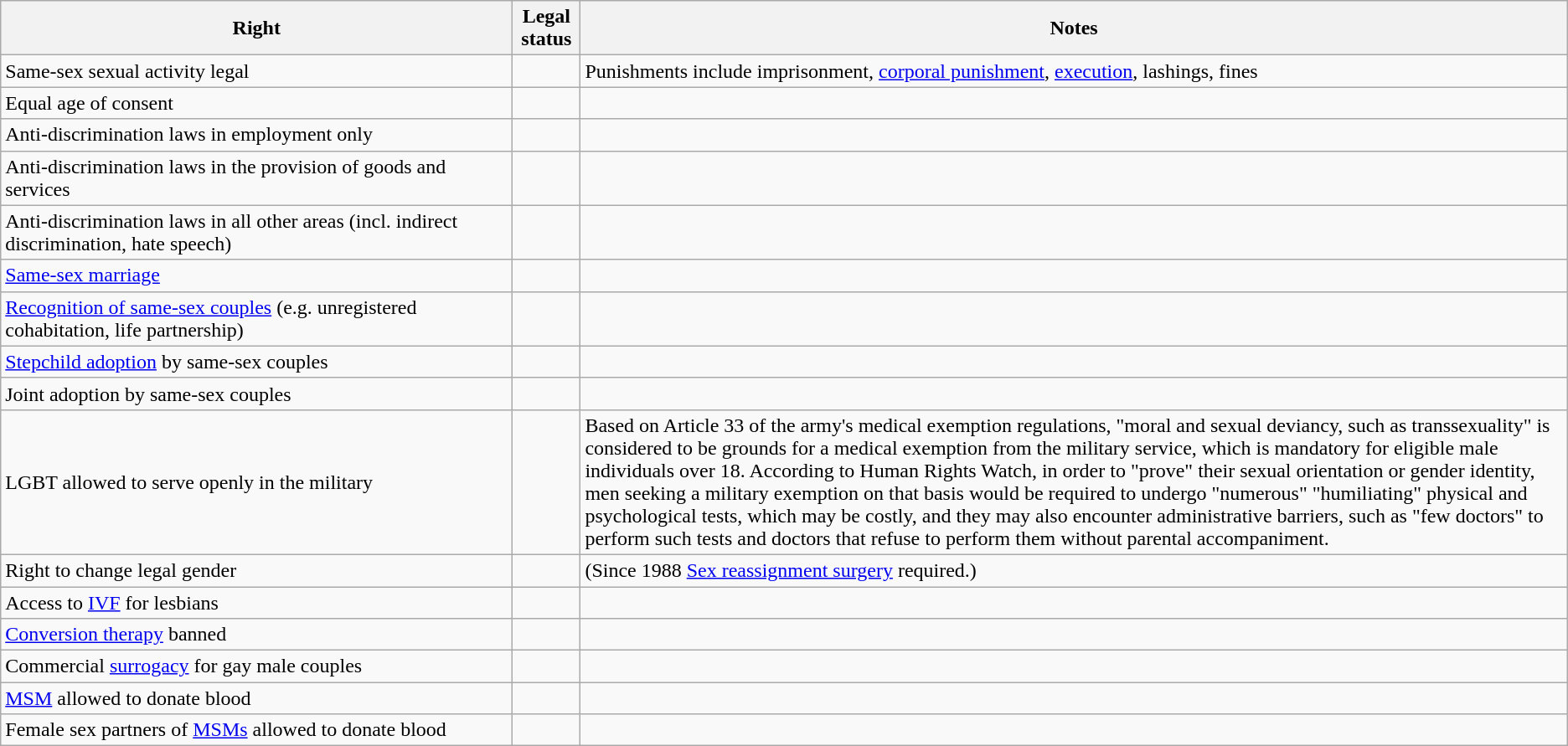<table class="wikitable">
<tr>
<th style="width: 400px;">Right</th>
<th>Legal status</th>
<th>Notes</th>
</tr>
<tr>
<td>Same-sex sexual activity legal</td>
<td></td>
<td>Punishments include imprisonment, <a href='#'>corporal punishment</a>, <a href='#'>execution</a>, lashings, fines</td>
</tr>
<tr>
<td>Equal age of consent</td>
<td></td>
<td></td>
</tr>
<tr>
<td>Anti-discrimination laws in employment only</td>
<td></td>
<td></td>
</tr>
<tr>
<td>Anti-discrimination laws in the provision of goods and services</td>
<td></td>
<td></td>
</tr>
<tr>
<td>Anti-discrimination laws in all other areas (incl. indirect discrimination, hate speech)</td>
<td></td>
<td></td>
</tr>
<tr>
<td><a href='#'>Same-sex marriage</a></td>
<td></td>
<td></td>
</tr>
<tr>
<td><a href='#'>Recognition of same-sex couples</a> (e.g. unregistered cohabitation, life partnership)</td>
<td></td>
<td></td>
</tr>
<tr>
<td><a href='#'>Stepchild adoption</a> by same-sex couples</td>
<td></td>
<td></td>
</tr>
<tr>
<td>Joint adoption by same-sex couples</td>
<td></td>
<td></td>
</tr>
<tr>
<td>LGBT allowed to serve openly in the military</td>
<td></td>
<td>Based on Article 33 of the army's medical exemption regulations, "moral and sexual deviancy, such as transsexuality" is considered to be grounds for a medical exemption from the military service, which is mandatory for eligible male individuals over 18. According to Human Rights Watch, in order to "prove" their sexual orientation or gender identity, men seeking a military exemption on that basis would be required to undergo "numerous" "humiliating" physical and psychological tests, which may be costly, and they may also encounter administrative barriers, such as "few doctors" to perform such tests and doctors that refuse to perform them without parental accompaniment.</td>
</tr>
<tr>
<td>Right to change legal gender</td>
<td></td>
<td>(Since 1988 <a href='#'>Sex reassignment surgery</a> required.)</td>
</tr>
<tr>
<td>Access to <a href='#'>IVF</a> for lesbians</td>
<td></td>
<td></td>
</tr>
<tr>
<td><a href='#'>Conversion therapy</a> banned</td>
<td></td>
<td></td>
</tr>
<tr>
<td>Commercial <a href='#'>surrogacy</a> for gay male couples</td>
<td></td>
<td></td>
</tr>
<tr>
<td><a href='#'>MSM</a> allowed to donate blood</td>
<td></td>
<td></td>
</tr>
<tr>
<td>Female sex partners of <a href='#'>MSMs</a> allowed to donate blood</td>
<td></td>
<td></td>
</tr>
</table>
